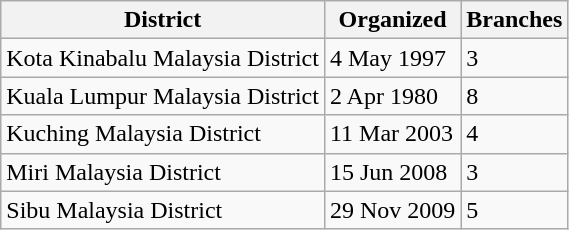<table class="wikitable sortable">
<tr>
<th>District</th>
<th data-sort-type=date>Organized</th>
<th>Branches</th>
</tr>
<tr>
<td>Kota Kinabalu Malaysia District</td>
<td>4 May 1997</td>
<td>3</td>
</tr>
<tr>
<td>Kuala Lumpur Malaysia District</td>
<td>2 Apr 1980</td>
<td>8</td>
</tr>
<tr>
<td>Kuching Malaysia District</td>
<td>11 Mar 2003</td>
<td>4</td>
</tr>
<tr>
<td>Miri Malaysia District</td>
<td>15 Jun 2008</td>
<td>3</td>
</tr>
<tr>
<td>Sibu Malaysia District</td>
<td>29 Nov 2009</td>
<td>5</td>
</tr>
</table>
